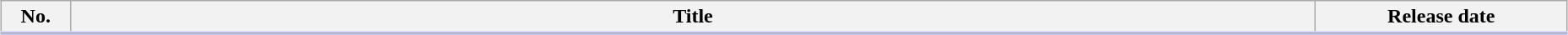<table class="wikitable" style="width:98%; margin:auto; background:#FFF;">
<tr style="border-bottom: 3px solid #CCF">
<th style="width:3em;">No.</th>
<th>Title</th>
<th style="width:12em;">Release date</th>
</tr>
<tr>
</tr>
</table>
